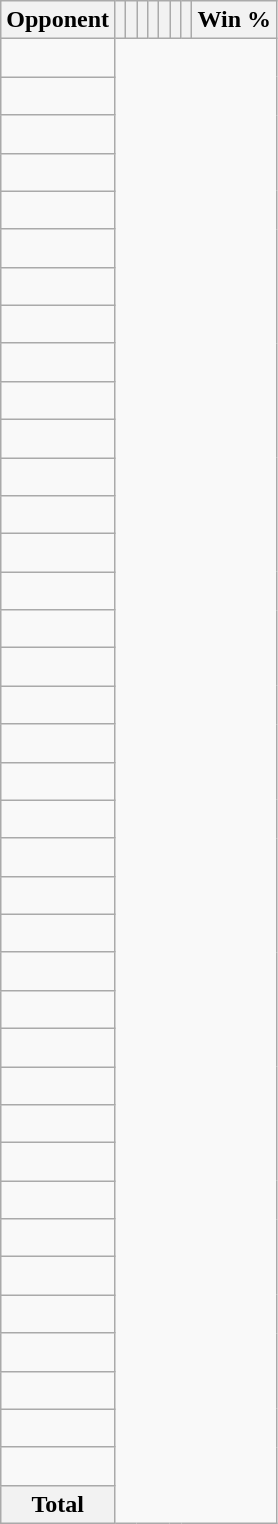<table class="wikitable sortable collapsible collapsed" style="text-align: center;">
<tr>
<th>Opponent</th>
<th></th>
<th></th>
<th></th>
<th></th>
<th></th>
<th></th>
<th></th>
<th>Win %</th>
</tr>
<tr>
<td align="left"><br></td>
</tr>
<tr>
<td align="left"><br></td>
</tr>
<tr>
<td align="left"><br></td>
</tr>
<tr>
<td align="left"><br></td>
</tr>
<tr>
<td align="left"><br></td>
</tr>
<tr>
<td align="left"><br></td>
</tr>
<tr>
<td align="left"><br></td>
</tr>
<tr>
<td align="left"><br></td>
</tr>
<tr>
<td align="left"><br></td>
</tr>
<tr>
<td align="left"><br></td>
</tr>
<tr>
<td align="left"><br></td>
</tr>
<tr>
<td align="left"><br></td>
</tr>
<tr>
<td align="left"><br></td>
</tr>
<tr>
<td align="left"><br></td>
</tr>
<tr>
<td align="left"><br></td>
</tr>
<tr>
<td align="left"><br></td>
</tr>
<tr>
<td align="left"><br></td>
</tr>
<tr>
<td align="left"><br></td>
</tr>
<tr>
<td align="left"><br></td>
</tr>
<tr>
<td align="left"><br></td>
</tr>
<tr>
<td align="left"><br></td>
</tr>
<tr>
<td align="left"><br></td>
</tr>
<tr>
<td align="left"><br></td>
</tr>
<tr>
<td align="left"><br></td>
</tr>
<tr>
<td align="left"><br></td>
</tr>
<tr>
<td align="left"><br></td>
</tr>
<tr>
<td align="left"><br></td>
</tr>
<tr>
<td align="left"><br></td>
</tr>
<tr>
<td align="left"><br></td>
</tr>
<tr>
<td align="left"><br></td>
</tr>
<tr>
<td align="left"><br></td>
</tr>
<tr>
<td align="left"><br></td>
</tr>
<tr>
<td align="left"><br></td>
</tr>
<tr>
<td align="left"><br></td>
</tr>
<tr>
<td align="left"><br></td>
</tr>
<tr>
<td align="left"><br></td>
</tr>
<tr>
<td align="left"><br></td>
</tr>
<tr>
<td align="left"><br></td>
</tr>
<tr class="sortbottom">
<th>Total<br></th>
</tr>
</table>
